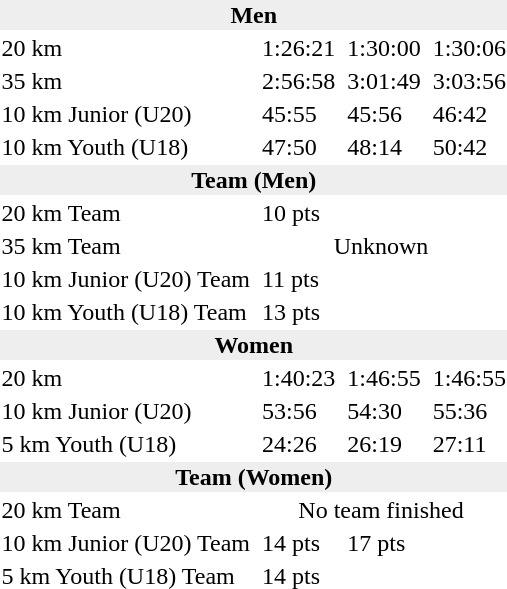<table>
<tr>
<td colspan=7 bgcolor=#eeeeee style=text-align:center;><strong>Men</strong></td>
</tr>
<tr>
<td>20 km</td>
<td></td>
<td>1:26:21</td>
<td></td>
<td>1:30:00</td>
<td></td>
<td>1:30:06</td>
</tr>
<tr>
<td>35 km</td>
<td></td>
<td>2:56:58</td>
<td></td>
<td>3:01:49</td>
<td></td>
<td>3:03:56</td>
</tr>
<tr>
<td>10 km Junior (U20)</td>
<td></td>
<td>45:55</td>
<td></td>
<td>45:56</td>
<td></td>
<td>46:42</td>
</tr>
<tr>
<td>10 km Youth (U18)</td>
<td></td>
<td>47:50</td>
<td></td>
<td>48:14</td>
<td></td>
<td>50:42</td>
</tr>
<tr>
<td colspan=7 bgcolor=#eeeeee style=text-align:center;><strong>Team (Men)</strong></td>
</tr>
<tr>
<td>20 km Team</td>
<td></td>
<td>10 pts</td>
<td></td>
<td></td>
<td></td>
<td></td>
</tr>
<tr>
<td>35 km Team</td>
<td align=center colspan=6>Unknown</td>
</tr>
<tr>
<td>10 km Junior (U20) Team</td>
<td></td>
<td>11 pts</td>
<td></td>
<td></td>
<td></td>
<td></td>
</tr>
<tr>
<td>10 km Youth (U18) Team</td>
<td></td>
<td>13 pts</td>
<td></td>
<td></td>
<td></td>
<td></td>
</tr>
<tr>
<td colspan=7 bgcolor=#eeeeee style=text-align:center;><strong>Women</strong></td>
</tr>
<tr>
<td>20 km</td>
<td></td>
<td>1:40:23</td>
<td></td>
<td>1:46:55</td>
<td></td>
<td>1:46:55</td>
</tr>
<tr>
<td>10 km Junior (U20)</td>
<td></td>
<td>53:56</td>
<td></td>
<td>54:30</td>
<td></td>
<td>55:36</td>
</tr>
<tr>
<td>5 km Youth (U18)</td>
<td></td>
<td>24:26</td>
<td></td>
<td>26:19</td>
<td></td>
<td>27:11</td>
</tr>
<tr>
<td colspan=7 bgcolor=#eeeeee style=text-align:center;><strong>Team (Women)</strong></td>
</tr>
<tr>
<td>20 km Team</td>
<td align=center colspan=6>No team finished</td>
</tr>
<tr>
<td>10 km Junior (U20) Team</td>
<td></td>
<td>14 pts</td>
<td></td>
<td>17 pts</td>
<td></td>
<td></td>
</tr>
<tr>
<td>5 km Youth (U18) Team</td>
<td></td>
<td>14 pts</td>
<td></td>
<td></td>
<td></td>
<td></td>
</tr>
</table>
